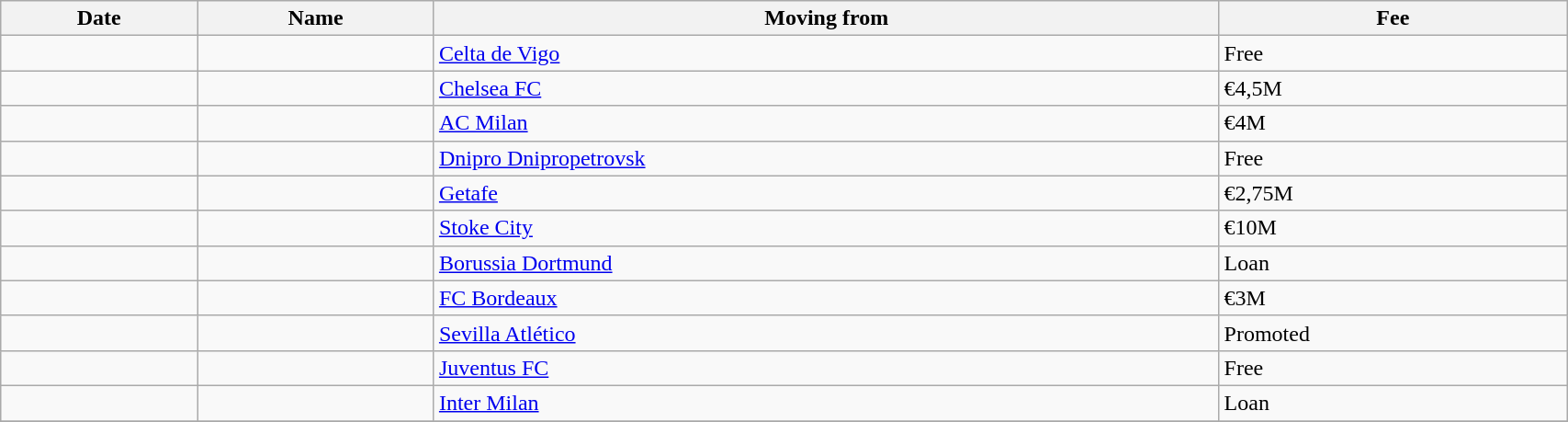<table class="wikitable sortable" width=90%>
<tr>
<th>Date</th>
<th>Name</th>
<th>Moving from</th>
<th>Fee</th>
</tr>
<tr>
<td></td>
<td> </td>
<td> <a href='#'>Celta de Vigo</a></td>
<td>Free</td>
</tr>
<tr>
<td></td>
<td> </td>
<td> <a href='#'>Chelsea FC</a></td>
<td>€4,5M</td>
</tr>
<tr>
<td></td>
<td> </td>
<td> <a href='#'>AC Milan</a></td>
<td>€4M</td>
</tr>
<tr>
<td></td>
<td> </td>
<td> <a href='#'>Dnipro Dnipropetrovsk</a></td>
<td>Free</td>
</tr>
<tr>
<td></td>
<td> </td>
<td> <a href='#'>Getafe</a></td>
<td>€2,75M</td>
</tr>
<tr>
<td></td>
<td> </td>
<td> <a href='#'>Stoke City</a></td>
<td>€10M</td>
</tr>
<tr>
<td></td>
<td> </td>
<td> <a href='#'>Borussia Dortmund</a></td>
<td>Loan</td>
</tr>
<tr>
<td></td>
<td> </td>
<td> <a href='#'>FC Bordeaux</a></td>
<td>€3M</td>
</tr>
<tr>
<td></td>
<td> </td>
<td> <a href='#'>Sevilla Atlético</a></td>
<td>Promoted</td>
</tr>
<tr>
<td></td>
<td> </td>
<td> <a href='#'>Juventus FC</a></td>
<td>Free</td>
</tr>
<tr>
<td></td>
<td> </td>
<td> <a href='#'>Inter Milan</a></td>
<td>Loan</td>
</tr>
<tr>
</tr>
</table>
